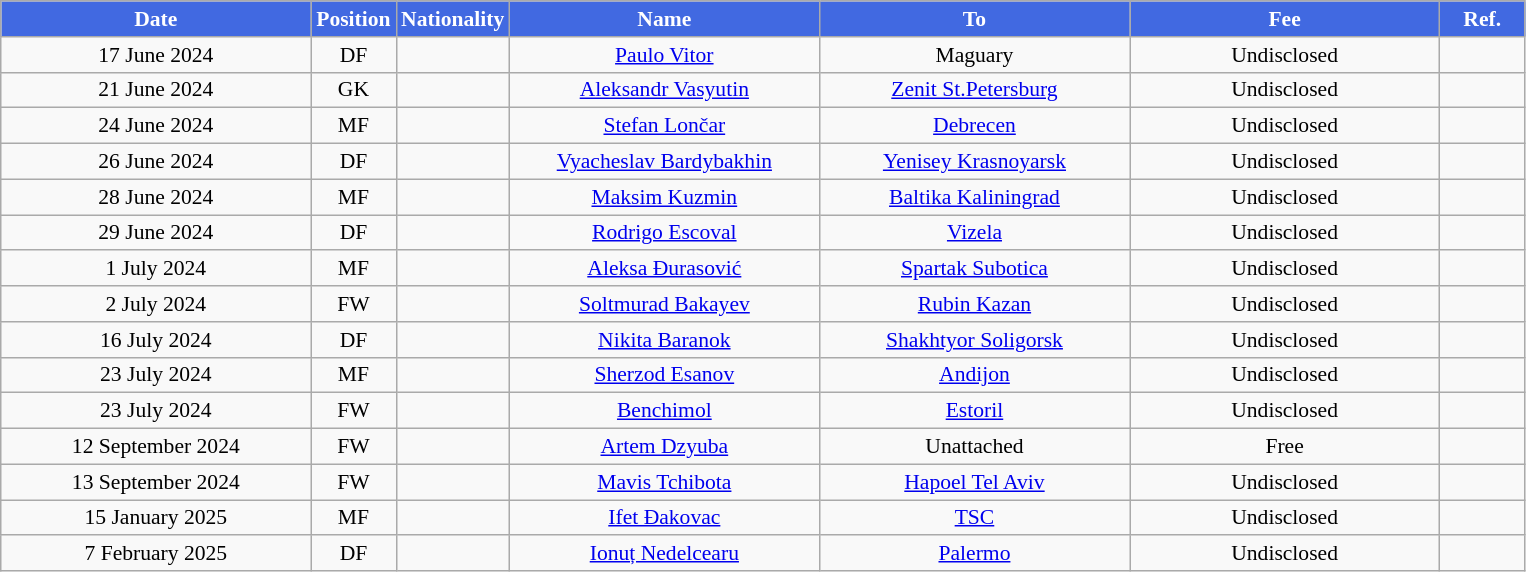<table class="wikitable"  style="text-align:center; font-size:90%; ">
<tr>
<th style="background:#4169E1; color:white; width:200px;">Date</th>
<th style="background:#4169E1; color:white; width:50px;">Position</th>
<th style="background:#4169E1; color:white; width:50px;">Nationality</th>
<th style="background:#4169E1; color:white; width:200px;">Name</th>
<th style="background:#4169E1; color:white; width:200px;">To</th>
<th style="background:#4169E1; color:white; width:200px;">Fee</th>
<th style="background:#4169E1; color:white; width:50px;">Ref.</th>
</tr>
<tr>
<td>17 June 2024</td>
<td>DF</td>
<td></td>
<td><a href='#'>Paulo Vitor</a></td>
<td>Maguary</td>
<td>Undisclosed</td>
<td></td>
</tr>
<tr>
<td>21 June 2024</td>
<td>GK</td>
<td></td>
<td><a href='#'>Aleksandr Vasyutin</a></td>
<td><a href='#'>Zenit St.Petersburg</a></td>
<td>Undisclosed</td>
<td></td>
</tr>
<tr>
<td>24 June 2024</td>
<td>MF</td>
<td></td>
<td><a href='#'>Stefan Lončar</a></td>
<td><a href='#'>Debrecen</a></td>
<td>Undisclosed</td>
<td></td>
</tr>
<tr>
<td>26 June 2024</td>
<td>DF</td>
<td></td>
<td><a href='#'>Vyacheslav Bardybakhin</a></td>
<td><a href='#'>Yenisey Krasnoyarsk</a></td>
<td>Undisclosed</td>
<td></td>
</tr>
<tr>
<td>28 June 2024</td>
<td>MF</td>
<td></td>
<td><a href='#'>Maksim Kuzmin</a></td>
<td><a href='#'>Baltika Kaliningrad</a></td>
<td>Undisclosed</td>
<td></td>
</tr>
<tr>
<td>29 June 2024</td>
<td>DF</td>
<td></td>
<td><a href='#'>Rodrigo Escoval</a></td>
<td><a href='#'>Vizela</a></td>
<td>Undisclosed</td>
<td></td>
</tr>
<tr>
<td>1 July 2024</td>
<td>MF</td>
<td></td>
<td><a href='#'>Aleksa Đurasović</a></td>
<td><a href='#'>Spartak Subotica</a></td>
<td>Undisclosed</td>
<td></td>
</tr>
<tr>
<td>2 July 2024</td>
<td>FW</td>
<td></td>
<td><a href='#'>Soltmurad Bakayev</a></td>
<td><a href='#'>Rubin Kazan</a></td>
<td>Undisclosed</td>
<td></td>
</tr>
<tr>
<td>16 July 2024</td>
<td>DF</td>
<td></td>
<td><a href='#'>Nikita Baranok</a></td>
<td><a href='#'>Shakhtyor Soligorsk</a></td>
<td>Undisclosed</td>
<td></td>
</tr>
<tr>
<td>23 July 2024</td>
<td>MF</td>
<td></td>
<td><a href='#'>Sherzod Esanov</a></td>
<td><a href='#'>Andijon</a></td>
<td>Undisclosed</td>
<td></td>
</tr>
<tr>
<td>23 July 2024</td>
<td>FW</td>
<td></td>
<td><a href='#'>Benchimol</a></td>
<td><a href='#'>Estoril</a></td>
<td>Undisclosed</td>
<td></td>
</tr>
<tr>
<td>12 September 2024</td>
<td>FW</td>
<td></td>
<td><a href='#'>Artem Dzyuba</a></td>
<td>Unattached</td>
<td>Free</td>
<td></td>
</tr>
<tr>
<td>13 September 2024</td>
<td>FW</td>
<td></td>
<td><a href='#'>Mavis Tchibota</a></td>
<td><a href='#'>Hapoel Tel Aviv</a></td>
<td>Undisclosed</td>
<td></td>
</tr>
<tr>
<td>15 January 2025</td>
<td>MF</td>
<td></td>
<td><a href='#'>Ifet Đakovac</a></td>
<td><a href='#'>TSC</a></td>
<td>Undisclosed</td>
<td></td>
</tr>
<tr>
<td>7 February 2025</td>
<td>DF</td>
<td></td>
<td><a href='#'>Ionuț Nedelcearu</a></td>
<td><a href='#'>Palermo</a></td>
<td>Undisclosed</td>
<td></td>
</tr>
</table>
